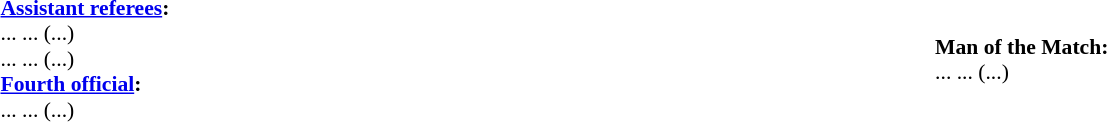<table width=100% style="font-size: 90%">
<tr>
<td><br><strong><a href='#'>Assistant referees</a>:</strong>
<br>... ... (...)
<br>... ... (...)
<br><strong><a href='#'>Fourth official</a>:</strong>
<br>... ... (...)</td>
<td><br><strong>Man of the Match:</strong>
<br>... ... (...)</td>
</tr>
</table>
